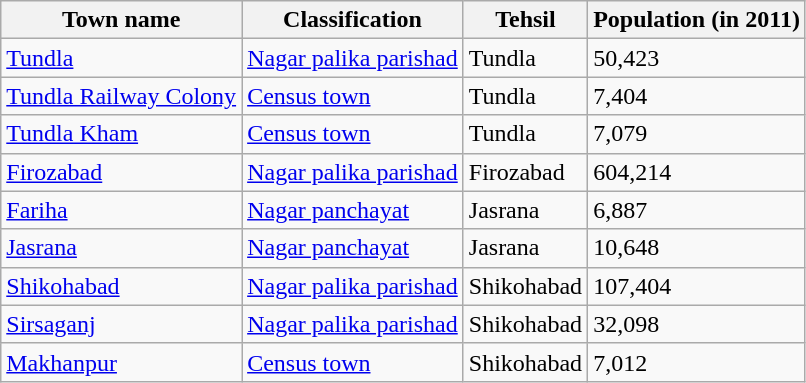<table class="wikitable sortable">
<tr>
<th>Town name</th>
<th>Classification</th>
<th>Tehsil</th>
<th>Population (in 2011)</th>
</tr>
<tr>
<td><a href='#'>Tundla</a></td>
<td><a href='#'>Nagar palika parishad</a></td>
<td>Tundla</td>
<td>50,423</td>
</tr>
<tr>
<td><a href='#'>Tundla Railway Colony</a></td>
<td><a href='#'>Census town</a></td>
<td>Tundla</td>
<td>7,404</td>
</tr>
<tr>
<td><a href='#'>Tundla Kham</a></td>
<td><a href='#'>Census town</a></td>
<td>Tundla</td>
<td>7,079</td>
</tr>
<tr>
<td><a href='#'>Firozabad</a></td>
<td><a href='#'>Nagar palika parishad</a></td>
<td>Firozabad</td>
<td>604,214</td>
</tr>
<tr>
<td><a href='#'>Fariha</a></td>
<td><a href='#'>Nagar panchayat</a></td>
<td>Jasrana</td>
<td>6,887</td>
</tr>
<tr>
<td><a href='#'>Jasrana</a></td>
<td><a href='#'>Nagar panchayat</a></td>
<td>Jasrana</td>
<td>10,648</td>
</tr>
<tr>
<td><a href='#'>Shikohabad</a></td>
<td><a href='#'>Nagar palika parishad</a></td>
<td>Shikohabad</td>
<td>107,404</td>
</tr>
<tr>
<td><a href='#'>Sirsaganj</a></td>
<td><a href='#'>Nagar palika parishad</a></td>
<td>Shikohabad</td>
<td>32,098</td>
</tr>
<tr>
<td><a href='#'>Makhanpur</a></td>
<td><a href='#'>Census town</a></td>
<td>Shikohabad</td>
<td>7,012</td>
</tr>
</table>
